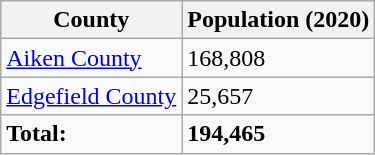<table class="wikitable sortable">
<tr>
<th>County</th>
<th>Population (2020)</th>
</tr>
<tr>
<td><a href='#'>Aiken County</a></td>
<td>168,808</td>
</tr>
<tr>
<td><a href='#'>Edgefield County</a></td>
<td>25,657</td>
</tr>
<tr>
<td class="sortbottom"><strong>Total:</strong></td>
<td><strong>194,465</strong></td>
</tr>
</table>
